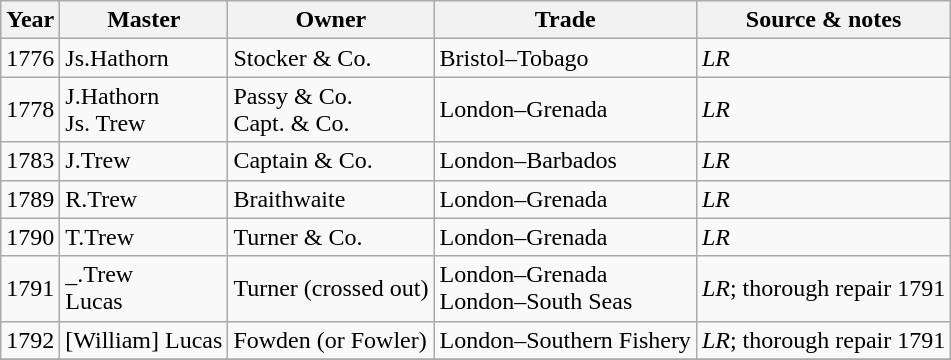<table class=" wikitable">
<tr>
<th>Year</th>
<th>Master</th>
<th>Owner</th>
<th>Trade</th>
<th>Source & notes</th>
</tr>
<tr>
<td>1776</td>
<td>Js.Hathorn</td>
<td>Stocker & Co.</td>
<td>Bristol–Tobago</td>
<td><em>LR</em></td>
</tr>
<tr>
<td>1778</td>
<td>J.Hathorn<br>Js. Trew</td>
<td>Passy & Co.<br>Capt. & Co.</td>
<td>London–Grenada</td>
<td><em>LR</em></td>
</tr>
<tr>
<td>1783</td>
<td>J.Trew</td>
<td>Captain & Co.</td>
<td>London–Barbados</td>
<td><em>LR</em></td>
</tr>
<tr>
<td>1789</td>
<td>R.Trew</td>
<td>Braithwaite</td>
<td>London–Grenada</td>
<td><em>LR</em></td>
</tr>
<tr>
<td>1790</td>
<td>T.Trew</td>
<td>Turner & Co.</td>
<td>London–Grenada</td>
<td><em>LR</em></td>
</tr>
<tr>
<td>1791</td>
<td>_.Trew<br>Lucas</td>
<td>Turner (crossed out)</td>
<td>London–Grenada<br>London–South Seas</td>
<td><em>LR</em>; thorough repair 1791</td>
</tr>
<tr>
<td>1792</td>
<td>[William] Lucas</td>
<td>Fowden (or Fowler)</td>
<td>London–Southern Fishery</td>
<td><em>LR</em>; thorough repair 1791</td>
</tr>
<tr>
</tr>
</table>
